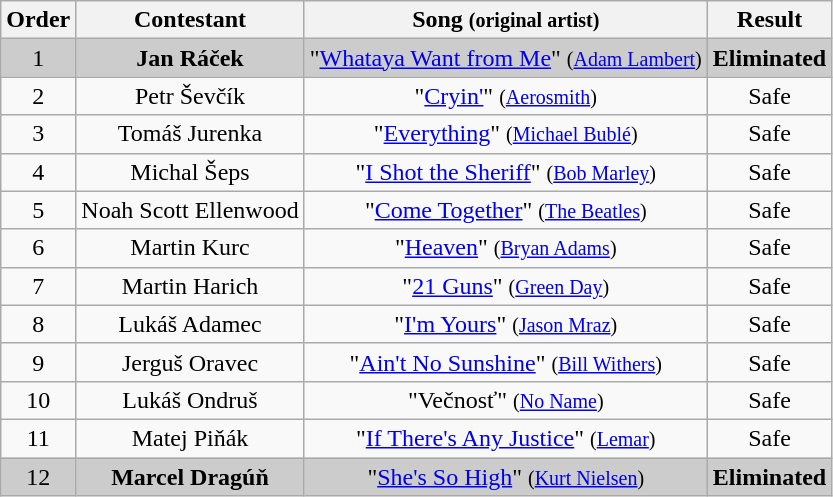<table class="wikitable plainrowheaders" style="text-align:center;">
<tr>
<th scope="col">Order</th>
<th scope="col">Contestant</th>
<th scope="col">Song <small>(original artist)</small></th>
<th scope="col">Result</th>
</tr>
<tr style="background:#ccc;">
<td>1</td>
<td><strong>Jan Ráček</strong></td>
<td>"<a href='#'>Whataya Want from Me</a>" <small>(<a href='#'>Adam Lambert</a>)</small></td>
<td><strong>Eliminated</strong></td>
</tr>
<tr>
<td>2</td>
<td>Petr Ševčík</td>
<td>"<a href='#'>Cryin'</a>" <small>(<a href='#'>Aerosmith</a>)</small></td>
<td>Safe</td>
</tr>
<tr>
<td>3</td>
<td>Tomáš Jurenka</td>
<td>"<a href='#'>Everything</a>" <small>(<a href='#'>Michael Bublé</a>)</small></td>
<td>Safe</td>
</tr>
<tr>
<td>4</td>
<td>Michal Šeps</td>
<td>"<a href='#'>I Shot the Sheriff</a>" <small>(<a href='#'>Bob Marley</a>)</small></td>
<td>Safe</td>
</tr>
<tr>
<td>5</td>
<td>Noah Scott Ellenwood</td>
<td>"<a href='#'>Come Together</a>" <small>(<a href='#'>The Beatles</a>)</small></td>
<td>Safe</td>
</tr>
<tr>
<td>6</td>
<td>Martin Kurc</td>
<td>"<a href='#'>Heaven</a>" <small>(<a href='#'>Bryan Adams</a>)</small></td>
<td>Safe</td>
</tr>
<tr>
<td>7</td>
<td>Martin Harich</td>
<td>"<a href='#'>21 Guns</a>" <small>(<a href='#'>Green Day</a>)</small></td>
<td>Safe</td>
</tr>
<tr>
<td>8</td>
<td>Lukáš Adamec</td>
<td>"<a href='#'>I'm Yours</a>" <small>(<a href='#'>Jason Mraz</a>)</small></td>
<td>Safe</td>
</tr>
<tr>
<td>9</td>
<td>Jerguš Oravec</td>
<td>"<a href='#'>Ain't No Sunshine</a>" <small>(<a href='#'>Bill Withers</a>)</small></td>
<td>Safe</td>
</tr>
<tr>
<td>10</td>
<td>Lukáš Ondruš</td>
<td>"Večnosť" <small>(<a href='#'>No Name</a>)</small></td>
<td>Safe</td>
</tr>
<tr>
<td>11</td>
<td>Matej Piňák</td>
<td>"<a href='#'>If There's Any Justice</a>" <small>(<a href='#'>Lemar</a>)</small></td>
<td>Safe</td>
</tr>
<tr style="background:#ccc;">
<td>12</td>
<td><strong>Marcel Dragúň</strong></td>
<td>"<a href='#'>She's So High</a>" <small>(<a href='#'>Kurt Nielsen</a>)</small></td>
<td><strong>Eliminated</strong></td>
</tr>
</table>
